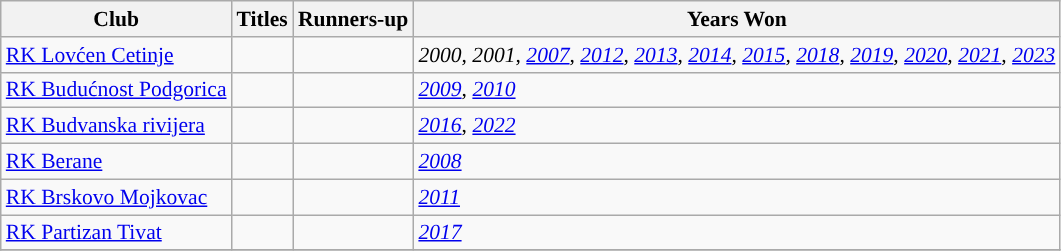<table class="wikitable" style="font-size:90%">
<tr>
<th>Club</th>
<th>Titles</th>
<th>Runners-up</th>
<th>Years Won</th>
</tr>
<tr>
<td><a href='#'>RK Lovćen Cetinje</a></td>
<td></td>
<td></td>
<td><em>2000, 2001, <a href='#'>2007</a>, <a href='#'>2012</a>, <a href='#'>2013</a>, <a href='#'>2014</a>, <a href='#'>2015</a>, <a href='#'>2018</a>, <a href='#'>2019</a>, <a href='#'>2020</a>, <a href='#'>2021</a>, <a href='#'>2023</a></em></td>
</tr>
<tr>
<td><a href='#'>RK Budućnost Podgorica</a></td>
<td></td>
<td></td>
<td><em><a href='#'>2009</a>, <a href='#'>2010</a></em></td>
</tr>
<tr>
<td><a href='#'>RK Budvanska rivijera</a></td>
<td></td>
<td></td>
<td><em><a href='#'>2016</a></em>, <em><a href='#'>2022</a></em></td>
</tr>
<tr>
<td><a href='#'>RK Berane</a></td>
<td></td>
<td></td>
<td><em><a href='#'>2008</a></em></td>
</tr>
<tr>
<td><a href='#'>RK Brskovo Mojkovac</a></td>
<td></td>
<td></td>
<td><em><a href='#'>2011</a></em></td>
</tr>
<tr>
<td><a href='#'>RK Partizan Tivat</a></td>
<td></td>
<td></td>
<td><em><a href='#'>2017</a></em></td>
</tr>
<tr>
</tr>
</table>
